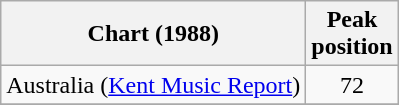<table class="wikitable">
<tr>
<th>Chart (1988)</th>
<th>Peak<br>position</th>
</tr>
<tr>
<td>Australia (<a href='#'>Kent Music Report</a>)</td>
<td align="center">72</td>
</tr>
<tr>
</tr>
</table>
